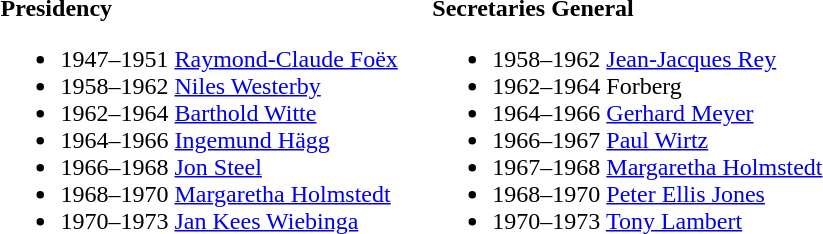<table>
<tr>
<td valign="top"><br><strong>Presidency</strong><ul><li>1947–1951  <a href='#'>Raymond-Claude Foëx</a></li><li>1958–1962  <a href='#'>Niles Westerby</a></li><li>1962–1964  <a href='#'>Barthold Witte</a></li><li>1964–1966  <a href='#'>Ingemund Hägg</a></li><li>1966–1968  <a href='#'>Jon Steel</a></li><li>1968–1970  <a href='#'>Margaretha Holmstedt</a></li><li>1970–1973  <a href='#'>Jan Kees Wiebinga</a></li></ul></td>
<td width="15"> </td>
<td valign="top"><br><strong>Secretaries General</strong><ul><li>1958–1962  <a href='#'>Jean-Jacques Rey</a></li><li>1962–1964  Forberg</li><li>1964–1966  <a href='#'>Gerhard Meyer</a></li><li>1966–1967  <a href='#'>Paul Wirtz</a></li><li>1967–1968  <a href='#'>Margaretha Holmstedt</a></li><li>1968–1970  <a href='#'>Peter Ellis Jones</a></li><li>1970–1973  <a href='#'>Tony Lambert</a></li></ul></td>
</tr>
</table>
